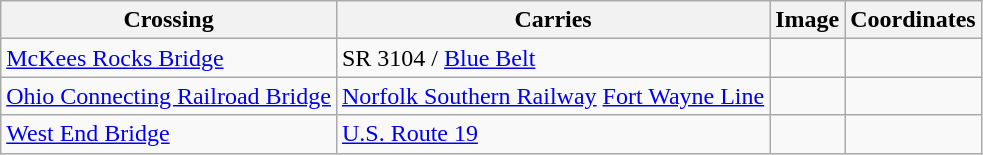<table class=wikitable>
<tr>
<th>Crossing</th>
<th>Carries</th>
<th>Image</th>
<th>Coordinates</th>
</tr>
<tr>
<td><a href='#'>McKees Rocks Bridge</a></td>
<td> SR 3104 / <a href='#'>Blue Belt</a></td>
<td></td>
<td></td>
</tr>
<tr>
<td><a href='#'>Ohio Connecting Railroad Bridge</a></td>
<td><a href='#'>Norfolk Southern Railway</a> <a href='#'>Fort Wayne Line</a></td>
<td></td>
<td></td>
</tr>
<tr>
<td><a href='#'>West End Bridge</a></td>
<td> <a href='#'>U.S. Route 19</a></td>
<td></td>
<td></td>
</tr>
</table>
